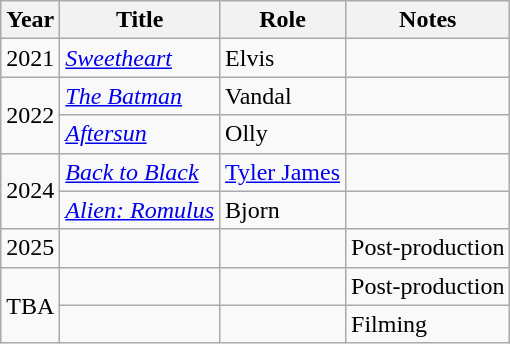<table class="wikitable">
<tr>
<th>Year</th>
<th>Title</th>
<th>Role</th>
<th>Notes</th>
</tr>
<tr>
<td>2021</td>
<td><em><a href='#'>Sweetheart</a></em></td>
<td>Elvis</td>
<td></td>
</tr>
<tr>
<td rowspan="2">2022</td>
<td><em><a href='#'>The Batman</a></em></td>
<td>Vandal</td>
<td></td>
</tr>
<tr>
<td><em><a href='#'>Aftersun</a></em></td>
<td>Olly</td>
<td></td>
</tr>
<tr>
<td rowspan="2">2024</td>
<td><em><a href='#'>Back to Black</a></em></td>
<td><a href='#'>Tyler James</a></td>
<td></td>
</tr>
<tr>
<td><em><a href='#'>Alien: Romulus</a></em></td>
<td>Bjorn</td>
<td></td>
</tr>
<tr>
<td>2025</td>
<td></td>
<td></td>
<td>Post-production</td>
</tr>
<tr>
<td rowspan="2">TBA</td>
<td></td>
<td></td>
<td>Post-production</td>
</tr>
<tr>
<td></td>
<td></td>
<td>Filming</td>
</tr>
</table>
